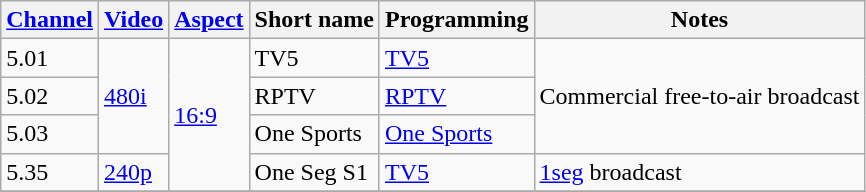<table class="wikitable">
<tr>
<th><a href='#'>Channel</a></th>
<th><a href='#'>Video</a></th>
<th><a href='#'>Aspect</a></th>
<th>Short name</th>
<th>Programming</th>
<th>Notes</th>
</tr>
<tr>
<td>5.01</td>
<td rowspan="3"><a href='#'>480i</a></td>
<td rowspan="4"><a href='#'>16:9</a></td>
<td>TV5</td>
<td><a href='#'>TV5</a> </td>
<td rowspan="3">Commercial free-to-air broadcast</td>
</tr>
<tr>
<td>5.02</td>
<td>RPTV</td>
<td><a href='#'>RPTV</a> </td>
</tr>
<tr>
<td>5.03</td>
<td>One Sports</td>
<td><a href='#'>One Sports</a> </td>
</tr>
<tr>
<td>5.35</td>
<td><a href='#'>240p</a></td>
<td>One Seg S1</td>
<td><a href='#'>TV5</a></td>
<td><a href='#'>1seg</a> broadcast</td>
</tr>
<tr>
</tr>
</table>
